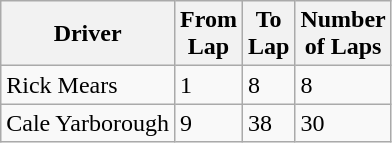<table class="wikitable">
<tr>
<th>Driver</th>
<th>From<br>Lap</th>
<th>To<br>Lap</th>
<th>Number<br>of Laps</th>
</tr>
<tr>
<td>Rick Mears</td>
<td>1</td>
<td>8</td>
<td>8</td>
</tr>
<tr>
<td>Cale Yarborough</td>
<td>9</td>
<td>38</td>
<td>30</td>
</tr>
</table>
